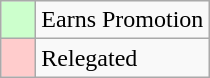<table class="wikitable">
<tr>
<td bgcolor="#ccffcc">    </td>
<td>Earns Promotion</td>
</tr>
<tr>
<td bgcolor="#ffcccc">    </td>
<td>Relegated</td>
</tr>
</table>
